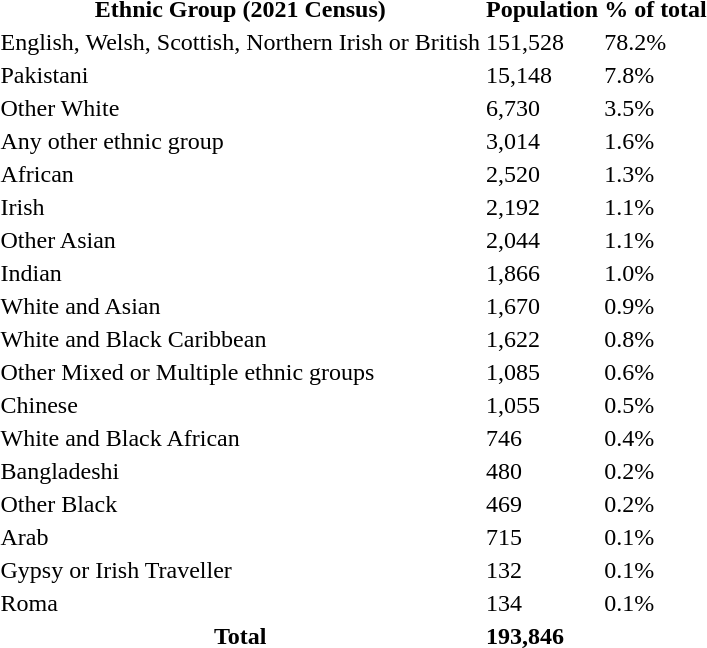<table>
<tr>
<th>Ethnic Group (2021 Census)</th>
<th>Population</th>
<th>% of total</th>
</tr>
<tr>
<td>English, Welsh, Scottish, Northern Irish or British</td>
<td>151,528</td>
<td>78.2%</td>
</tr>
<tr>
<td>Pakistani</td>
<td>15,148</td>
<td>7.8%</td>
</tr>
<tr>
<td>Other White</td>
<td>6,730</td>
<td>3.5%</td>
</tr>
<tr>
<td>Any other ethnic group</td>
<td>3,014</td>
<td>1.6%</td>
</tr>
<tr>
<td>African</td>
<td>2,520</td>
<td>1.3%</td>
</tr>
<tr>
<td>Irish</td>
<td>2,192</td>
<td>1.1%</td>
</tr>
<tr>
<td>Other Asian</td>
<td>2,044</td>
<td>1.1%</td>
</tr>
<tr>
<td>Indian</td>
<td>1,866</td>
<td>1.0%</td>
</tr>
<tr>
<td>White and Asian</td>
<td>1,670</td>
<td>0.9%</td>
</tr>
<tr>
<td>White and Black Caribbean</td>
<td>1,622</td>
<td>0.8%</td>
</tr>
<tr>
<td>Other Mixed or Multiple ethnic groups</td>
<td>1,085</td>
<td>0.6%</td>
</tr>
<tr>
<td>Chinese</td>
<td>1,055</td>
<td>0.5%</td>
</tr>
<tr>
<td>White and Black African</td>
<td>746</td>
<td>0.4%</td>
</tr>
<tr>
<td>Bangladeshi</td>
<td>480</td>
<td>0.2%</td>
</tr>
<tr>
<td>Other Black</td>
<td>469</td>
<td>0.2%</td>
</tr>
<tr>
<td>Arab</td>
<td>715</td>
<td>0.1%</td>
</tr>
<tr>
<td>Gypsy or Irish Traveller</td>
<td>132</td>
<td>0.1%</td>
</tr>
<tr>
<td>Roma</td>
<td>134</td>
<td>0.1%</td>
</tr>
<tr>
<th><strong>Total</strong></th>
<td><strong>193,846</strong></td>
<td></td>
</tr>
<tr>
</tr>
</table>
